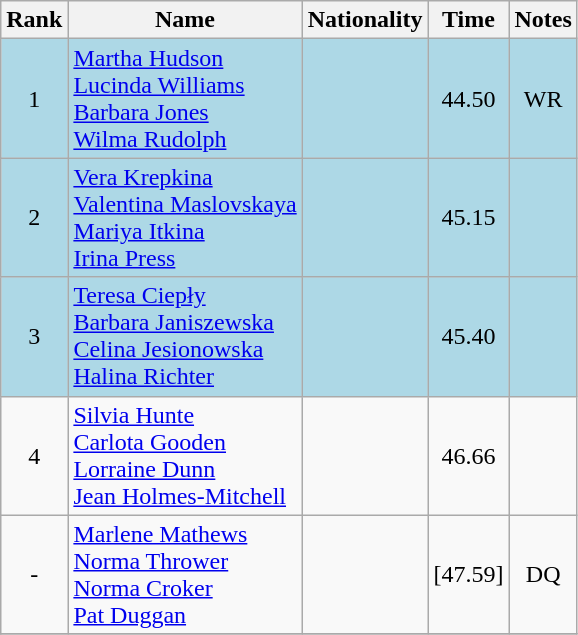<table class="wikitable sortable" style="text-align:center">
<tr>
<th>Rank</th>
<th>Name</th>
<th>Nationality</th>
<th>Time</th>
<th>Notes</th>
</tr>
<tr bgcolor=lightblue>
<td>1</td>
<td align=left><a href='#'>Martha Hudson</a><br><a href='#'>Lucinda Williams</a><br><a href='#'>Barbara Jones</a><br><a href='#'>Wilma Rudolph</a></td>
<td align=left></td>
<td>44.50</td>
<td>WR</td>
</tr>
<tr bgcolor=lightblue>
<td>2</td>
<td align=left><a href='#'>Vera Krepkina</a><br><a href='#'>Valentina Maslovskaya</a><br><a href='#'>Mariya Itkina</a><br><a href='#'>Irina Press</a></td>
<td align=left></td>
<td>45.15</td>
<td></td>
</tr>
<tr bgcolor=lightblue>
<td>3</td>
<td align=left><a href='#'>Teresa Ciepły</a><br><a href='#'>Barbara Janiszewska</a><br><a href='#'>Celina Jesionowska</a><br><a href='#'>Halina Richter</a></td>
<td align=left></td>
<td>45.40</td>
<td></td>
</tr>
<tr>
<td>4</td>
<td align=left><a href='#'>Silvia Hunte</a><br><a href='#'>Carlota Gooden</a><br><a href='#'>Lorraine Dunn</a><br><a href='#'>Jean Holmes-Mitchell</a></td>
<td align=left></td>
<td>46.66</td>
<td></td>
</tr>
<tr>
<td>-</td>
<td align=left><a href='#'>Marlene Mathews</a><br><a href='#'>Norma Thrower</a><br><a href='#'>Norma Croker</a><br><a href='#'>Pat Duggan</a></td>
<td align=left></td>
<td>[47.59]</td>
<td>DQ</td>
</tr>
<tr>
</tr>
</table>
